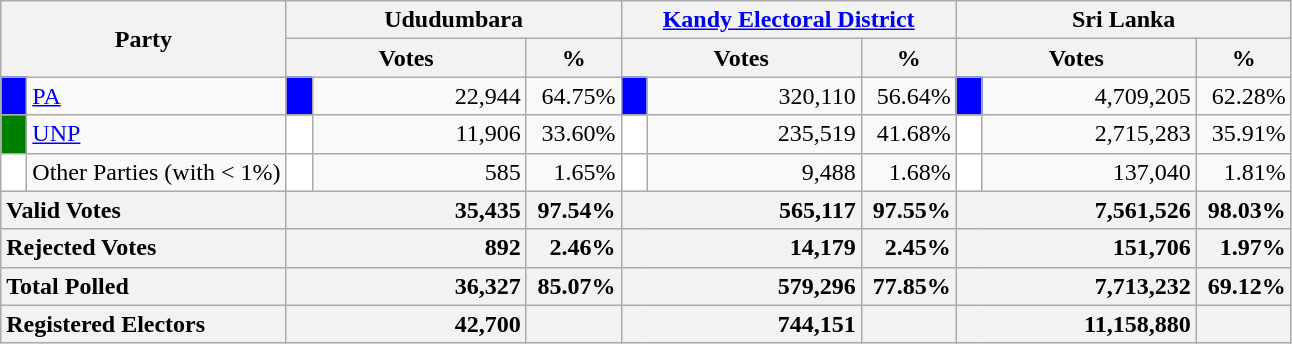<table class="wikitable">
<tr>
<th colspan="2" width="144px"rowspan="2">Party</th>
<th colspan="3" width="216px">Ududumbara</th>
<th colspan="3" width="216px"><a href='#'>Kandy Electoral District</a></th>
<th colspan="3" width="216px">Sri Lanka</th>
</tr>
<tr>
<th colspan="2" width="144px">Votes</th>
<th>%</th>
<th colspan="2" width="144px">Votes</th>
<th>%</th>
<th colspan="2" width="144px">Votes</th>
<th>%</th>
</tr>
<tr>
<td style="background-color:blue;" width="10px"></td>
<td style="text-align:left;"><a href='#'>PA</a></td>
<td style="background-color:blue;" width="10px"></td>
<td style="text-align:right;">22,944</td>
<td style="text-align:right;">64.75%</td>
<td style="background-color:blue;" width="10px"></td>
<td style="text-align:right;">320,110</td>
<td style="text-align:right;">56.64%</td>
<td style="background-color:blue;" width="10px"></td>
<td style="text-align:right;">4,709,205</td>
<td style="text-align:right;">62.28%</td>
</tr>
<tr>
<td style="background-color:green;" width="10px"></td>
<td style="text-align:left;"><a href='#'>UNP</a></td>
<td style="background-color:white;" width="10px"></td>
<td style="text-align:right;">11,906</td>
<td style="text-align:right;">33.60%</td>
<td style="background-color:white;" width="10px"></td>
<td style="text-align:right;">235,519</td>
<td style="text-align:right;">41.68%</td>
<td style="background-color:white;" width="10px"></td>
<td style="text-align:right;">2,715,283</td>
<td style="text-align:right;">35.91%</td>
</tr>
<tr>
<td style="background-color:white;" width="10px"></td>
<td style="text-align:left;">Other Parties (with < 1%)</td>
<td style="background-color:white;" width="10px"></td>
<td style="text-align:right;">585</td>
<td style="text-align:right;">1.65%</td>
<td style="background-color:white;" width="10px"></td>
<td style="text-align:right;">9,488</td>
<td style="text-align:right;">1.68%</td>
<td style="background-color:white;" width="10px"></td>
<td style="text-align:right;">137,040</td>
<td style="text-align:right;">1.81%</td>
</tr>
<tr>
<th colspan="2" width="144px"style="text-align:left;">Valid Votes</th>
<th style="text-align:right;"colspan="2" width="144px">35,435</th>
<th style="text-align:right;">97.54%</th>
<th style="text-align:right;"colspan="2" width="144px">565,117</th>
<th style="text-align:right;">97.55%</th>
<th style="text-align:right;"colspan="2" width="144px">7,561,526</th>
<th style="text-align:right;">98.03%</th>
</tr>
<tr>
<th colspan="2" width="144px"style="text-align:left;">Rejected Votes</th>
<th style="text-align:right;"colspan="2" width="144px">892</th>
<th style="text-align:right;">2.46%</th>
<th style="text-align:right;"colspan="2" width="144px">14,179</th>
<th style="text-align:right;">2.45%</th>
<th style="text-align:right;"colspan="2" width="144px">151,706</th>
<th style="text-align:right;">1.97%</th>
</tr>
<tr>
<th colspan="2" width="144px"style="text-align:left;">Total Polled</th>
<th style="text-align:right;"colspan="2" width="144px">36,327</th>
<th style="text-align:right;">85.07%</th>
<th style="text-align:right;"colspan="2" width="144px">579,296</th>
<th style="text-align:right;">77.85%</th>
<th style="text-align:right;"colspan="2" width="144px">7,713,232</th>
<th style="text-align:right;">69.12%</th>
</tr>
<tr>
<th colspan="2" width="144px"style="text-align:left;">Registered Electors</th>
<th style="text-align:right;"colspan="2" width="144px">42,700</th>
<th></th>
<th style="text-align:right;"colspan="2" width="144px">744,151</th>
<th></th>
<th style="text-align:right;"colspan="2" width="144px">11,158,880</th>
<th></th>
</tr>
</table>
